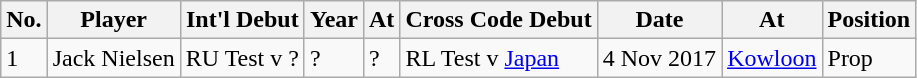<table class="wikitable" align="center">
<tr>
<th>No.</th>
<th>Player</th>
<th>Int'l Debut</th>
<th>Year</th>
<th>At</th>
<th>Cross Code Debut</th>
<th>Date</th>
<th>At</th>
<th>Position</th>
</tr>
<tr>
<td>1</td>
<td>Jack Nielsen</td>
<td>RU Test v ?</td>
<td>?</td>
<td>?</td>
<td>RL Test v <a href='#'>Japan</a></td>
<td>4 Nov 2017</td>
<td><a href='#'>Kowloon</a></td>
<td>Prop</td>
</tr>
</table>
